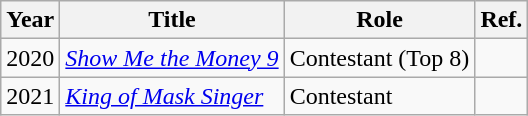<table class="wikitable">
<tr>
<th>Year</th>
<th>Title</th>
<th>Role</th>
<th>Ref.</th>
</tr>
<tr>
<td>2020</td>
<td><em><a href='#'>Show Me the Money 9</a></em></td>
<td>Contestant (Top 8)</td>
<td align="center"></td>
</tr>
<tr>
<td>2021</td>
<td><em><a href='#'>King of Mask Singer</a></em></td>
<td>Contestant</td>
<td align="center"></td>
</tr>
</table>
